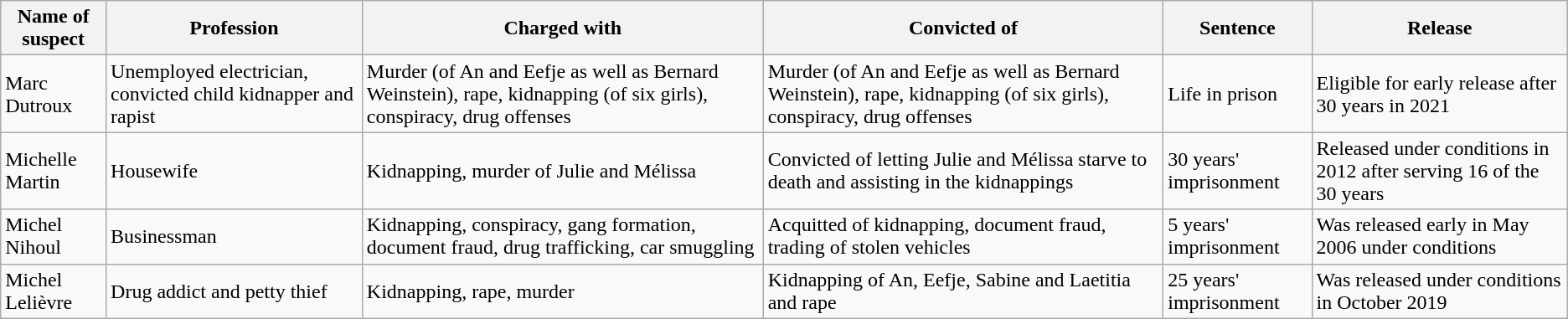<table class="wikitable">
<tr>
<th scope="col">Name of suspect</th>
<th scope="col">Profession</th>
<th scope="col">Charged with</th>
<th scope="col">Convicted of</th>
<th scope="col">Sentence</th>
<th scope="col">Release</th>
</tr>
<tr>
<td>Marc Dutroux</td>
<td>Unemployed electrician, convicted child kidnapper and rapist</td>
<td>Murder (of An and Eefje as well as Bernard Weinstein), rape, kidnapping (of six girls), conspiracy, drug offenses</td>
<td>Murder (of An and Eefje as well as Bernard Weinstein), rape, kidnapping (of six girls), conspiracy, drug offenses</td>
<td>Life in prison</td>
<td>Eligible for early release after 30 years in 2021</td>
</tr>
<tr>
<td>Michelle Martin</td>
<td>Housewife</td>
<td>Kidnapping, murder of Julie and Mélissa</td>
<td>Convicted of letting Julie and Mélissa starve to death and assisting in the kidnappings</td>
<td>30 years' imprisonment</td>
<td>Released under conditions in 2012 after serving 16 of the 30 years</td>
</tr>
<tr>
<td>Michel Nihoul</td>
<td>Businessman</td>
<td>Kidnapping, conspiracy, gang formation, document fraud, drug trafficking, car smuggling</td>
<td>Acquitted of kidnapping, document fraud, trading of stolen vehicles</td>
<td>5 years' imprisonment</td>
<td>Was released early in May 2006 under conditions</td>
</tr>
<tr>
<td>Michel Lelièvre</td>
<td>Drug addict and petty thief</td>
<td>Kidnapping, rape, murder</td>
<td>Kidnapping of An, Eefje, Sabine and Laetitia and rape</td>
<td>25 years' imprisonment</td>
<td>Was released under conditions in October 2019</td>
</tr>
</table>
